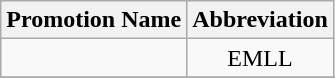<table class="wikitable">
<tr>
<th>Promotion Name</th>
<th>Abbreviation</th>
</tr>
<tr>
<td></td>
<td align=center>EMLL</td>
</tr>
<tr>
</tr>
</table>
